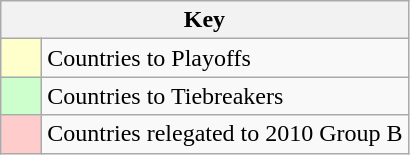<table class="wikitable" style="text-align: center;">
<tr>
<th colspan=2>Key</th>
</tr>
<tr>
<td style="background:#ffffcc; width:20px;"></td>
<td align=left>Countries to Playoffs</td>
</tr>
<tr>
<td style="background:#ccffcc; width:20px;"></td>
<td align=left>Countries to Tiebreakers</td>
</tr>
<tr>
<td style="background:#ffcccc; width:20px;"></td>
<td align=left>Countries relegated to 2010 Group B</td>
</tr>
</table>
